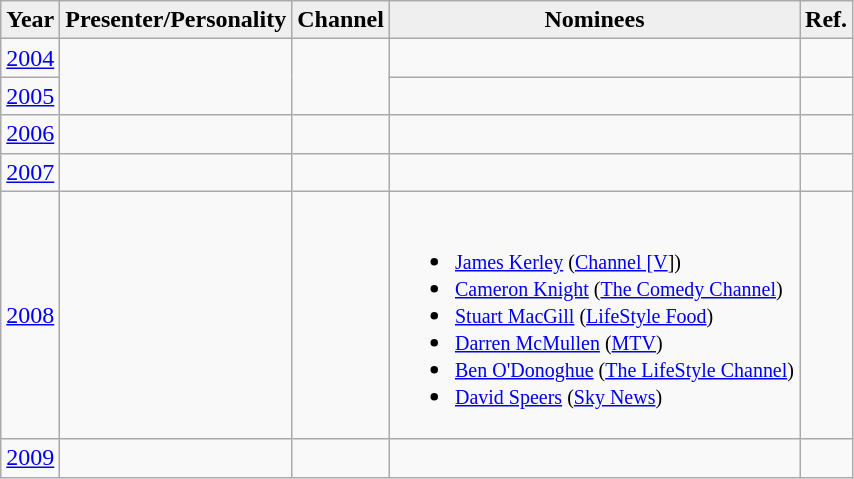<table class="wikitable sortable">
<tr>
<th style="background:#efefef;">Year</th>
<th style="background:#efefef;">Presenter/Personality</th>
<th style="background:#efefef;">Channel</th>
<th style="background:#efefef;" class="unsortable">Nominees</th>
<th style="background:#efefef;" class="unsortable">Ref.</th>
</tr>
<tr>
<td style="text-align:center;"><a href='#'>2004</a></td>
<td rowspan="2"></td>
<td rowspan="2"></td>
<td></td>
<td style="text-align:center;"></td>
</tr>
<tr>
<td style="text-align:center;"><a href='#'>2005</a></td>
<td></td>
<td style="text-align:center;"></td>
</tr>
<tr>
<td style="text-align:center;"><a href='#'>2006</a></td>
<td></td>
<td></td>
<td></td>
<td style="text-align:center;"></td>
</tr>
<tr>
<td style="text-align:center;"><a href='#'>2007</a></td>
<td></td>
<td></td>
<td></td>
<td style="text-align:center;"></td>
</tr>
<tr>
<td style="text-align:center;"><a href='#'>2008</a></td>
<td></td>
<td></td>
<td><br><ul><li><small><a href='#'>James Kerley</a> (<a href='#'>Channel [V</a>])</small></li><li><small><a href='#'>Cameron Knight</a> (<a href='#'>The Comedy Channel</a>)</small></li><li><small><a href='#'>Stuart MacGill</a> (<a href='#'>LifeStyle Food</a>)</small></li><li><small><a href='#'>Darren McMullen</a> (<a href='#'>MTV</a>)</small></li><li><small><a href='#'>Ben O'Donoghue</a> (<a href='#'>The LifeStyle Channel</a>)</small></li><li><small><a href='#'>David Speers</a> (<a href='#'>Sky News</a>)</small></li></ul></td>
<td style="text-align:center;"></td>
</tr>
<tr>
<td style="text-align:center;"><a href='#'>2009</a></td>
<td></td>
<td></td>
<td></td>
<td style="text-align:center;"></td>
</tr>
</table>
